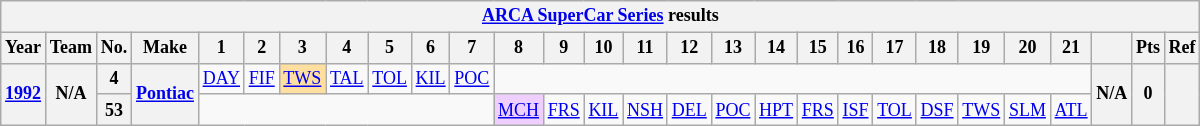<table class="wikitable" style="text-align:center; font-size:75%">
<tr>
<th colspan=45><a href='#'>ARCA SuperCar Series</a> results</th>
</tr>
<tr>
<th>Year</th>
<th>Team</th>
<th>No.</th>
<th>Make</th>
<th>1</th>
<th>2</th>
<th>3</th>
<th>4</th>
<th>5</th>
<th>6</th>
<th>7</th>
<th>8</th>
<th>9</th>
<th>10</th>
<th>11</th>
<th>12</th>
<th>13</th>
<th>14</th>
<th>15</th>
<th>16</th>
<th>17</th>
<th>18</th>
<th>19</th>
<th>20</th>
<th>21</th>
<th></th>
<th>Pts</th>
<th>Ref</th>
</tr>
<tr>
<th rowspan=2><a href='#'>1992</a></th>
<th rowspan=2>N/A</th>
<th>4</th>
<th rowspan=2><a href='#'>Pontiac</a></th>
<td><a href='#'>DAY</a></td>
<td><a href='#'>FIF</a></td>
<td style="background:#FFDF9F;"><a href='#'>TWS</a><br></td>
<td><a href='#'>TAL</a></td>
<td><a href='#'>TOL</a></td>
<td><a href='#'>KIL</a></td>
<td><a href='#'>POC</a></td>
<td colspan=14></td>
<th rowspan=2>N/A</th>
<th rowspan=2>0</th>
<th rowspan=2></th>
</tr>
<tr>
<th>53</th>
<td colspan=7></td>
<td style="background:#EFCFFF;"><a href='#'>MCH</a><br></td>
<td><a href='#'>FRS</a></td>
<td><a href='#'>KIL</a></td>
<td><a href='#'>NSH</a></td>
<td><a href='#'>DEL</a></td>
<td><a href='#'>POC</a></td>
<td><a href='#'>HPT</a></td>
<td><a href='#'>FRS</a></td>
<td><a href='#'>ISF</a></td>
<td><a href='#'>TOL</a></td>
<td><a href='#'>DSF</a></td>
<td><a href='#'>TWS</a></td>
<td><a href='#'>SLM</a></td>
<td><a href='#'>ATL</a></td>
</tr>
</table>
